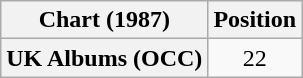<table class="wikitable sortable plainrowheaders" style="text-align:center">
<tr>
<th scope="col">Chart (1987)</th>
<th scope="col">Position</th>
</tr>
<tr>
<th scope="row">UK Albums (OCC)</th>
<td>22</td>
</tr>
</table>
